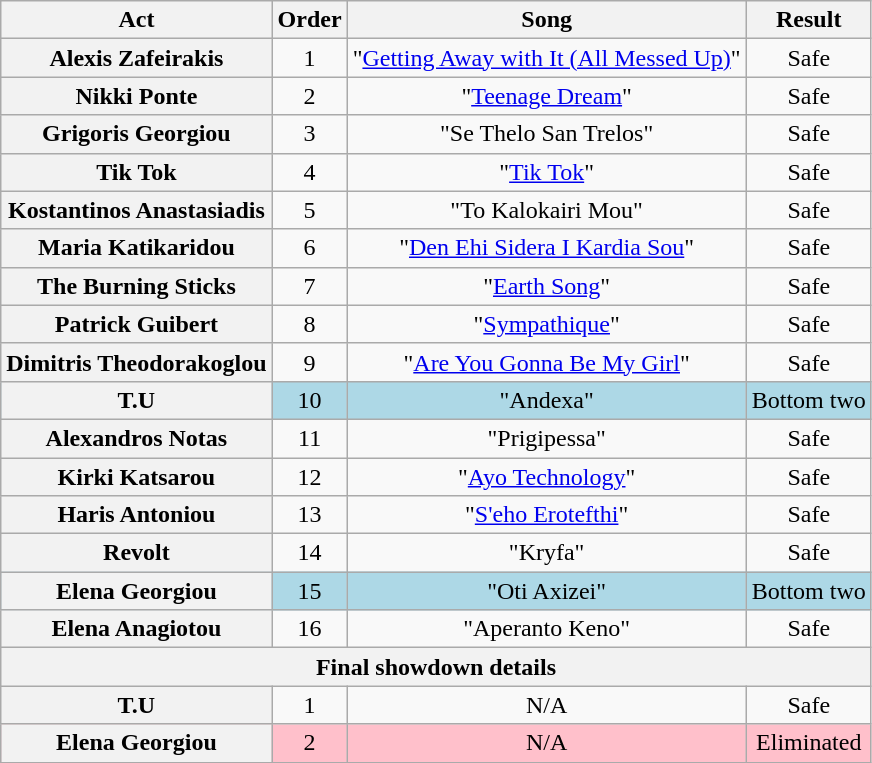<table class="wikitable plainrowheaders" style="text-align:center;">
<tr>
<th scope="col">Act</th>
<th scope="col">Order</th>
<th scope="col">Song</th>
<th scope="col">Result</th>
</tr>
<tr>
<th scope="row">Alexis Zafeirakis</th>
<td>1</td>
<td>"<a href='#'>Getting Away with It (All Messed Up)</a>"</td>
<td>Safe</td>
</tr>
<tr>
<th scope="row">Nikki Ponte</th>
<td>2</td>
<td>"<a href='#'>Teenage Dream</a>"</td>
<td>Safe</td>
</tr>
<tr>
<th scope="row">Grigoris Georgiou</th>
<td>3</td>
<td>"Se Thelo San Trelos"</td>
<td>Safe</td>
</tr>
<tr>
<th scope="row">Tik Tok</th>
<td>4</td>
<td>"<a href='#'>Tik Tok</a>"</td>
<td>Safe</td>
</tr>
<tr>
<th scope="row">Kostantinos Anastasiadis</th>
<td>5</td>
<td>"To Kalokairi Mou"</td>
<td>Safe</td>
</tr>
<tr>
<th scope="row">Maria Katikaridou</th>
<td>6</td>
<td>"<a href='#'>Den Ehi Sidera I Kardia Sou</a>"</td>
<td>Safe</td>
</tr>
<tr>
<th scope="row">The Burning Sticks</th>
<td>7</td>
<td>"<a href='#'>Earth Song</a>"</td>
<td>Safe</td>
</tr>
<tr>
<th scope="row">Patrick Guibert</th>
<td>8</td>
<td>"<a href='#'>Sympathique</a>"</td>
<td>Safe</td>
</tr>
<tr>
<th scope="row">Dimitris Theodorakoglou</th>
<td>9</td>
<td>"<a href='#'>Are You Gonna Be My Girl</a>"</td>
<td>Safe</td>
</tr>
<tr style="background:lightblue;">
<th scope="row">T.U</th>
<td>10</td>
<td>"Andexa"</td>
<td>Bottom two</td>
</tr>
<tr>
<th scope="row">Alexandros Notas</th>
<td>11</td>
<td>"Prigipessa"</td>
<td>Safe</td>
</tr>
<tr>
<th scope="row">Kirki Katsarou</th>
<td>12</td>
<td>"<a href='#'>Ayo Technology</a>"</td>
<td>Safe</td>
</tr>
<tr>
<th scope="row">Haris Antoniou</th>
<td>13</td>
<td>"<a href='#'>S'eho Erotefthi</a>"</td>
<td>Safe</td>
</tr>
<tr>
<th scope="row">Revolt</th>
<td>14</td>
<td>"Kryfa"</td>
<td>Safe</td>
</tr>
<tr style="background:lightblue;">
<th scope="row">Elena Georgiou</th>
<td>15</td>
<td>"Oti Axizei"</td>
<td>Bottom two</td>
</tr>
<tr>
<th scope="row">Elena Anagiotou</th>
<td>16</td>
<td>"Aperanto Keno"</td>
<td>Safe</td>
</tr>
<tr>
<th scope="col" colspan="6">Final showdown details</th>
</tr>
<tr>
<th scope="row">T.U</th>
<td>1</td>
<td>N/A</td>
<td>Safe</td>
</tr>
<tr style="background:pink;">
<th scope="row">Elena Georgiou</th>
<td>2</td>
<td>N/A</td>
<td>Eliminated</td>
</tr>
</table>
